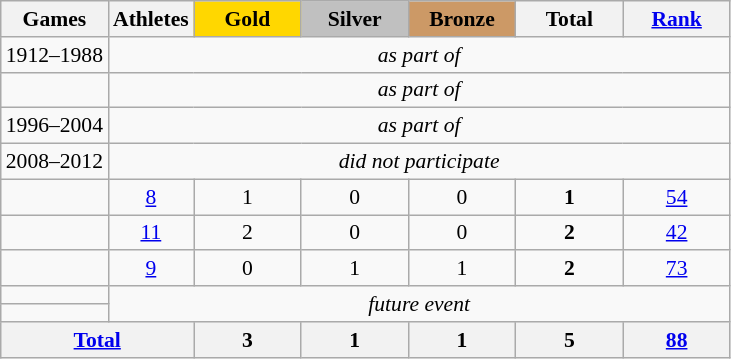<table class="wikitable" style="text-align:center; font-size:90%;">
<tr>
<th>Games</th>
<th>Athletes</th>
<td style="background:gold; width:4.5em; font-weight:bold;">Gold</td>
<td style="background:silver; width:4.5em; font-weight:bold;">Silver</td>
<td style="background:#c96; width:4.5em; font-weight:bold;">Bronze</td>
<th style="width:4.5em; font-weight:bold;">Total</th>
<th style="width:4.5em; font-weight:bold;"><a href='#'>Rank</a></th>
</tr>
<tr>
<td align=left>1912–1988</td>
<td colspan=6><em>as part of </em></td>
</tr>
<tr>
<td align=left></td>
<td colspan=6><em>as part of </em></td>
</tr>
<tr>
<td align=left>1996–2004</td>
<td colspan=6><em>as part of </em></td>
</tr>
<tr>
<td align=left>2008–2012</td>
<td colspan=6><em>did not participate</em></td>
</tr>
<tr>
<td align=left></td>
<td><a href='#'>8</a></td>
<td>1</td>
<td>0</td>
<td>0</td>
<td><strong>1</strong></td>
<td><a href='#'>54</a></td>
</tr>
<tr>
<td align=left></td>
<td><a href='#'>11</a></td>
<td>2</td>
<td>0</td>
<td>0</td>
<td><strong>2</strong></td>
<td><a href='#'>42</a></td>
</tr>
<tr>
<td align=left></td>
<td><a href='#'>9</a></td>
<td>0</td>
<td>1</td>
<td>1</td>
<td><strong>2</strong></td>
<td><a href='#'>73</a></td>
</tr>
<tr>
<td align=left></td>
<td colspan=6; rowspan=2><em>future event</em></td>
</tr>
<tr>
<td align=left></td>
</tr>
<tr>
<th colspan=2><a href='#'>Total</a></th>
<th>3</th>
<th>1</th>
<th>1</th>
<th>5</th>
<th><a href='#'>88</a></th>
</tr>
</table>
